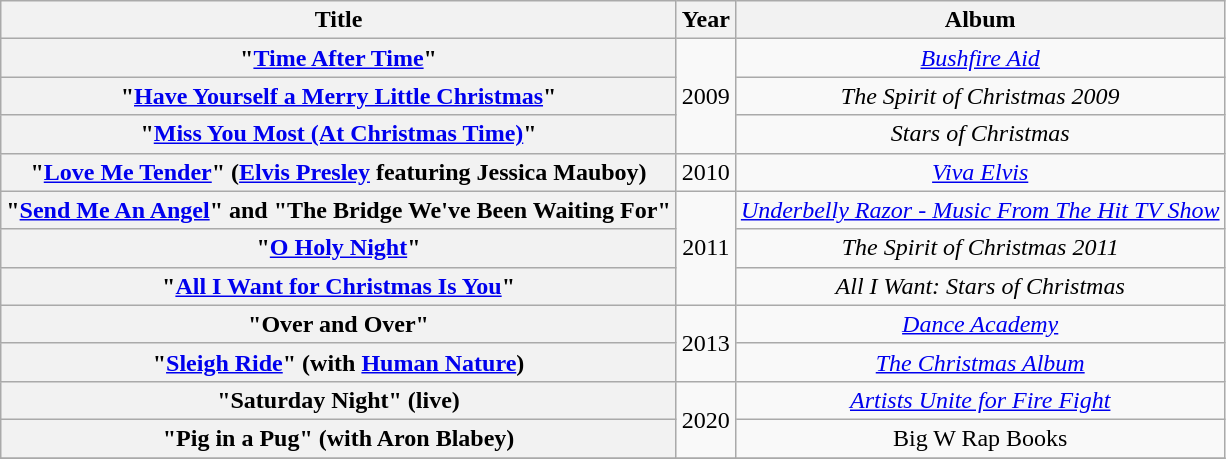<table class="wikitable plainrowheaders" style="text-align:center;" border="1">
<tr>
<th scope="col">Title</th>
<th scope="col">Year</th>
<th scope="col">Album</th>
</tr>
<tr>
<th scope="row">"<a href='#'>Time After Time</a>"</th>
<td rowspan="3">2009</td>
<td><em><a href='#'>Bushfire Aid</a></em></td>
</tr>
<tr>
<th scope="row">"<a href='#'>Have Yourself a Merry Little Christmas</a>"</th>
<td><em>The Spirit of Christmas 2009</em></td>
</tr>
<tr>
<th scope="row">"<a href='#'>Miss You Most (At Christmas Time)</a>"</th>
<td><em>Stars of Christmas</em></td>
</tr>
<tr>
<th scope="row">"<a href='#'>Love Me Tender</a>" (<a href='#'>Elvis Presley</a> featuring Jessica Mauboy)</th>
<td>2010</td>
<td><em><a href='#'>Viva Elvis</a></em></td>
</tr>
<tr>
<th scope="row">"<a href='#'>Send Me An Angel</a>" and "The Bridge We've Been Waiting For"</th>
<td rowspan="3">2011</td>
<td><em><a href='#'>Underbelly Razor - Music From The Hit TV Show</a></em></td>
</tr>
<tr>
<th scope="row">"<a href='#'>O Holy Night</a>"</th>
<td><em>The Spirit of Christmas 2011</em></td>
</tr>
<tr>
<th scope="row">"<a href='#'>All I Want for Christmas Is You</a>"</th>
<td><em>All I Want: Stars of Christmas</em></td>
</tr>
<tr>
<th scope="row">"Over and Over"</th>
<td rowspan="2">2013</td>
<td><em><a href='#'>Dance Academy</a></em></td>
</tr>
<tr>
<th scope="row">"<a href='#'>Sleigh Ride</a>" (with <a href='#'>Human Nature</a>)</th>
<td><em><a href='#'>The Christmas Album</a></em></td>
</tr>
<tr>
<th scope="row">"Saturday Night" (live)</th>
<td rowspan="2">2020</td>
<td><em><a href='#'>Artists Unite for Fire Fight</a></em></td>
</tr>
<tr>
<th scope="row">"Pig in a Pug" (with Aron Blabey)</th>
<td>Big W Rap Books</td>
</tr>
<tr>
</tr>
</table>
